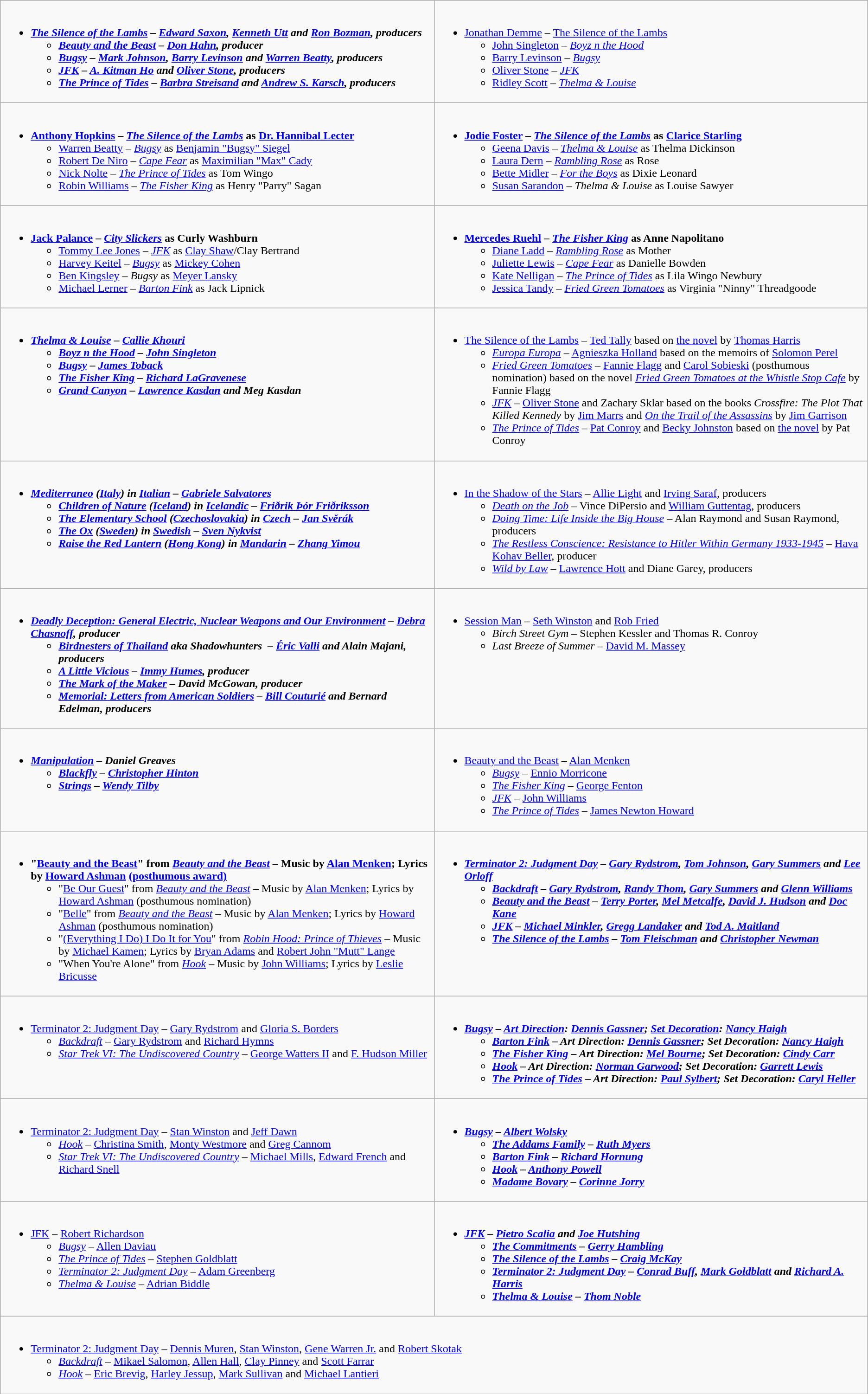<table class=wikitable role="presentation">
<tr>
<td valign="top" width="50%"><br><ul><li><strong><em><a href='#'>The Silence of the Lambs</a><em> – <a href='#'>Edward Saxon</a>, <a href='#'>Kenneth Utt</a> and <a href='#'>Ron Bozman</a>, producers<strong><ul><li></em><a href='#'>Beauty and the Beast</a><em> – <a href='#'>Don Hahn</a>, producer</li><li></em><a href='#'>Bugsy</a><em> – <a href='#'>Mark Johnson</a>, <a href='#'>Barry Levinson</a> and <a href='#'>Warren Beatty</a>, producers</li><li></em><a href='#'>JFK</a><em> – <a href='#'>A. Kitman Ho</a> and <a href='#'>Oliver Stone</a>, producers</li><li></em><a href='#'>The Prince of Tides</a><em> – <a href='#'>Barbra Streisand</a> and <a href='#'>Andrew S. Karsch</a>, producers</li></ul></li></ul></td>
<td valign="top" width="50%"><br><ul><li></strong><a href='#'>Jonathan Demme</a> – </em><a href='#'>The Silence of the Lambs</a></em></strong><ul><li><a href='#'>John Singleton</a> – <em><a href='#'>Boyz n the Hood</a></em></li><li><a href='#'>Barry Levinson</a> – <em><a href='#'>Bugsy</a></em></li><li><a href='#'>Oliver Stone</a> – <em><a href='#'>JFK</a></em></li><li><a href='#'>Ridley Scott</a> – <em><a href='#'>Thelma & Louise</a></em></li></ul></li></ul></td>
</tr>
<tr>
<td valign="top"><br><ul><li><strong><a href='#'>Anthony Hopkins</a> – <em><a href='#'>The Silence of the Lambs</a></em> as <a href='#'>Dr. Hannibal Lecter</a></strong><ul><li><a href='#'>Warren Beatty</a> – <em><a href='#'>Bugsy</a></em> as <a href='#'>Benjamin "Bugsy" Siegel</a></li><li><a href='#'>Robert De Niro</a> – <em><a href='#'>Cape Fear</a></em> as <a href='#'>Maximilian "Max" Cady</a></li><li><a href='#'>Nick Nolte</a> – <em><a href='#'>The Prince of Tides</a></em> as Tom Wingo</li><li><a href='#'>Robin Williams</a> – <em><a href='#'>The Fisher King</a></em> as Henry "Parry" Sagan</li></ul></li></ul></td>
<td valign="top"><br><ul><li><strong><a href='#'>Jodie Foster</a> – <em><a href='#'>The Silence of the Lambs</a></em> as <a href='#'>Clarice Starling</a></strong><ul><li><a href='#'>Geena Davis</a> – <em><a href='#'>Thelma & Louise</a></em> as Thelma Dickinson</li><li><a href='#'>Laura Dern</a> – <em><a href='#'>Rambling Rose</a></em> as Rose</li><li><a href='#'>Bette Midler</a> – <em><a href='#'>For the Boys</a></em> as Dixie Leonard</li><li><a href='#'>Susan Sarandon</a> – <em>Thelma & Louise</em> as Louise Sawyer</li></ul></li></ul></td>
</tr>
<tr>
<td valign="top"><br><ul><li><strong><a href='#'>Jack Palance</a> – <em><a href='#'>City Slickers</a></em> as Curly Washburn</strong><ul><li><a href='#'>Tommy Lee Jones</a> – <em><a href='#'>JFK</a></em> as <a href='#'>Clay Shaw</a>/Clay Bertrand</li><li><a href='#'>Harvey Keitel</a> – <em><a href='#'>Bugsy</a></em> as <a href='#'>Mickey Cohen</a></li><li><a href='#'>Ben Kingsley</a> – <em>Bugsy</em> as <a href='#'>Meyer Lansky</a></li><li><a href='#'>Michael Lerner</a> – <em><a href='#'>Barton Fink</a></em> as Jack Lipnick</li></ul></li></ul></td>
<td valign="top"><br><ul><li><strong><a href='#'>Mercedes Ruehl</a> – <em><a href='#'>The Fisher King</a></em> as Anne Napolitano</strong><ul><li><a href='#'>Diane Ladd</a> – <em><a href='#'>Rambling Rose</a></em> as Mother</li><li><a href='#'>Juliette Lewis</a> – <em><a href='#'>Cape Fear</a></em> as Danielle Bowden</li><li><a href='#'>Kate Nelligan</a> – <em><a href='#'>The Prince of Tides</a></em> as Lila Wingo Newbury</li><li><a href='#'>Jessica Tandy</a> – <em><a href='#'>Fried Green Tomatoes</a></em> as Virginia "Ninny" Threadgoode</li></ul></li></ul></td>
</tr>
<tr>
<td valign="top"><br><ul><li><strong><em><a href='#'>Thelma & Louise</a><em> – <a href='#'>Callie Khouri</a><strong><ul><li></em><a href='#'>Boyz n the Hood</a><em> – <a href='#'>John Singleton</a></li><li></em><a href='#'>Bugsy</a><em> – <a href='#'>James Toback</a></li><li></em><a href='#'>The Fisher King</a><em> – <a href='#'>Richard LaGravenese</a></li><li></em><a href='#'>Grand Canyon</a><em> – <a href='#'>Lawrence Kasdan</a> and Meg Kasdan</li></ul></li></ul></td>
<td valign="top"><br><ul><li></em></strong><a href='#'>The Silence of the Lambs</a></em> – <a href='#'>Ted Tally</a> based on <a href='#'>the novel</a> by <a href='#'>Thomas Harris</a></strong><ul><li><em><a href='#'>Europa Europa</a></em> – <a href='#'>Agnieszka Holland</a> based on the memoirs of <a href='#'>Solomon Perel</a></li><li><em><a href='#'>Fried Green Tomatoes</a></em> – <a href='#'>Fannie Flagg</a> and <a href='#'>Carol Sobieski</a> (posthumous nomination) based on the novel <em><a href='#'>Fried Green Tomatoes at the Whistle Stop Cafe</a></em> by Fannie Flagg</li><li><em><a href='#'>JFK</a></em> – <a href='#'>Oliver Stone</a> and Zachary Sklar based on the books <em>Crossfire: The Plot That Killed Kennedy</em> by <a href='#'>Jim Marrs</a> and <em><a href='#'>On the Trail of the Assassins</a></em> by <a href='#'>Jim Garrison</a></li><li><em><a href='#'>The Prince of Tides</a></em> – <a href='#'>Pat Conroy</a> and <a href='#'>Becky Johnston</a> based on <a href='#'>the novel</a> by Pat Conroy</li></ul></li></ul></td>
</tr>
<tr>
<td valign="top"><br><ul><li><strong><em><a href='#'>Mediterraneo</a><em> (<a href='#'>Italy</a>) in <a href='#'>Italian</a> – <a href='#'>Gabriele Salvatores</a><strong><ul><li></em><a href='#'>Children of Nature</a><em> (<a href='#'>Iceland</a>) in <a href='#'>Icelandic</a> – <a href='#'>Friðrik Þór Friðriksson</a></li><li></em><a href='#'>The Elementary School</a><em> (<a href='#'>Czechoslovakia</a>) in <a href='#'>Czech</a> – <a href='#'>Jan Svěrák</a></li><li></em><a href='#'>The Ox</a><em> (<a href='#'>Sweden</a>) in <a href='#'>Swedish</a> – <a href='#'>Sven Nykvist</a></li><li></em><a href='#'>Raise the Red Lantern</a><em> (<a href='#'>Hong Kong</a>) in <a href='#'>Mandarin</a> – <a href='#'>Zhang Yimou</a></li></ul></li></ul></td>
<td><br><ul><li></em></strong><a href='#'>In the Shadow of the Stars</a></em> – <a href='#'>Allie Light</a> and <a href='#'>Irving Saraf</a>, producers</strong><ul><li><em><a href='#'>Death on the Job</a></em> – Vince DiPersio and <a href='#'>William Guttentag</a>, producers</li><li><em><a href='#'>Doing Time: Life Inside the Big House</a></em> – Alan Raymond and Susan Raymond, producers</li><li><em><a href='#'>The Restless Conscience: Resistance to Hitler Within Germany 1933-1945</a></em> – <a href='#'>Hava Kohav Beller</a>, producer</li><li><em><a href='#'>Wild by Law</a></em> – <a href='#'>Lawrence Hott</a> and Diane Garey, producers</li></ul></li></ul></td>
</tr>
<tr>
<td><br><ul><li><strong><em><a href='#'>Deadly Deception: General Electric, Nuclear Weapons and Our Environment</a><em> – <a href='#'>Debra Chasnoff</a>, producer<strong><ul><li></em><a href='#'>Birdnesters of Thailand</a><em> aka </em>Shadowhunters<em>  – <a href='#'>Éric Valli</a> and Alain Majani, producers</li><li></em><a href='#'>A Little Vicious</a><em> – <a href='#'>Immy Humes</a>, producer</li><li></em><a href='#'>The Mark of the Maker</a><em> – David McGowan, producer</li><li></em><a href='#'>Memorial: Letters from American Soldiers</a><em> – <a href='#'>Bill Couturié</a> and Bernard Edelman, producers</li></ul></li></ul></td>
<td valign="top"><br><ul><li></em></strong><a href='#'>Session Man</a></em> – <a href='#'>Seth Winston</a> and <a href='#'>Rob Fried</a></strong><ul><li><em>Birch Street Gym</em> – Stephen Kessler and Thomas R. Conroy</li><li><em>Last Breeze of Summer</em> – <a href='#'>David M. Massey</a></li></ul></li></ul></td>
</tr>
<tr>
<td valign="top"><br><ul><li><strong><em><a href='#'>Manipulation</a><em> – Daniel Greaves<strong><ul><li></em><a href='#'>Blackfly</a><em> – <a href='#'>Christopher Hinton</a></li><li></em><a href='#'>Strings</a><em> – <a href='#'>Wendy Tilby</a></li></ul></li></ul></td>
<td valign="top"><br><ul><li></em></strong><a href='#'>Beauty and the Beast</a></em> – <a href='#'>Alan Menken</a></strong><ul><li><em><a href='#'>Bugsy</a></em> – <a href='#'>Ennio Morricone</a></li><li><em><a href='#'>The Fisher King</a></em> – <a href='#'>George Fenton</a></li><li><em><a href='#'>JFK</a></em> – <a href='#'>John Williams</a></li><li><em><a href='#'>The Prince of Tides</a></em> – <a href='#'>James Newton Howard</a></li></ul></li></ul></td>
</tr>
<tr>
<td valign="top"><br><ul><li><strong>"<a href='#'>Beauty and the Beast</a>" from <em><a href='#'>Beauty and the Beast</a></em> – Music by <a href='#'>Alan Menken</a>; Lyrics by <a href='#'>Howard Ashman</a> <a href='#'>(posthumous award)</a></strong><ul><li>"<a href='#'>Be Our Guest</a>" from <em><a href='#'>Beauty and the Beast</a></em> – Music by <a href='#'>Alan Menken</a>; Lyrics by <a href='#'>Howard Ashman</a> (posthumous nomination)</li><li>"<a href='#'>Belle</a>" from <em><a href='#'>Beauty and the Beast</a></em> – Music by <a href='#'>Alan Menken</a>; Lyrics by <a href='#'>Howard Ashman</a> (posthumous nomination)</li><li>"<a href='#'>(Everything I Do) I Do It for You</a>" from <em><a href='#'>Robin Hood: Prince of Thieves</a></em> – Music by <a href='#'>Michael Kamen</a>; Lyrics by <a href='#'>Bryan Adams</a> and <a href='#'>Robert John "Mutt" Lange</a></li><li>"When You're Alone" from <em><a href='#'>Hook</a></em> – Music by <a href='#'>John Williams</a>; Lyrics by <a href='#'>Leslie Bricusse</a></li></ul></li></ul></td>
<td valign="top"><br><ul><li><strong><em><a href='#'>Terminator 2: Judgment Day</a><em> – <a href='#'>Gary Rydstrom</a>, <a href='#'>Tom Johnson</a>, <a href='#'>Gary Summers</a> and <a href='#'>Lee Orloff</a><strong><ul><li></em><a href='#'>Backdraft</a><em> – <a href='#'>Gary Rydstrom</a>, <a href='#'>Randy Thom</a>, <a href='#'>Gary Summers</a> and <a href='#'>Glenn Williams</a></li><li></em><a href='#'>Beauty and the Beast</a><em> – <a href='#'>Terry Porter</a>, <a href='#'>Mel Metcalfe</a>, <a href='#'>David J. Hudson</a> and <a href='#'>Doc Kane</a></li><li></em><a href='#'>JFK</a><em> – <a href='#'>Michael Minkler</a>, <a href='#'>Gregg Landaker</a> and <a href='#'>Tod A. Maitland</a></li><li></em><a href='#'>The Silence of the Lambs</a><em> – <a href='#'>Tom Fleischman</a> and <a href='#'>Christopher Newman</a></li></ul></li></ul></td>
</tr>
<tr>
<td valign="top"><br><ul><li></em></strong><a href='#'>Terminator 2: Judgment Day</a></em> – <a href='#'>Gary Rydstrom</a> and <a href='#'>Gloria S. Borders</a></strong><ul><li><em><a href='#'>Backdraft</a></em> – <a href='#'>Gary Rydstrom</a> and <a href='#'>Richard Hymns</a></li><li><em><a href='#'>Star Trek VI: The Undiscovered Country</a></em> – <a href='#'>George Watters II</a> and <a href='#'>F. Hudson Miller</a></li></ul></li></ul></td>
<td valign="top"><br><ul><li><strong><em><a href='#'>Bugsy</a><em> – <a href='#'>Art Direction</a>: <a href='#'>Dennis Gassner</a>; <a href='#'>Set Decoration</a>: <a href='#'>Nancy Haigh</a><strong><ul><li></em><a href='#'>Barton Fink</a><em> – Art Direction: <a href='#'>Dennis Gassner</a>; Set Decoration: <a href='#'>Nancy Haigh</a></li><li></em><a href='#'>The Fisher King</a><em> – Art Direction: <a href='#'>Mel Bourne</a>; Set Decoration: <a href='#'>Cindy Carr</a></li><li></em><a href='#'>Hook</a><em> – Art Direction: <a href='#'>Norman Garwood</a>; Set Decoration: <a href='#'>Garrett Lewis</a></li><li></em><a href='#'>The Prince of Tides</a><em> – Art Direction: <a href='#'>Paul Sylbert</a>; Set Decoration: <a href='#'>Caryl Heller</a></li></ul></li></ul></td>
</tr>
<tr>
<td valign="top"><br><ul><li></em></strong><a href='#'>Terminator 2: Judgment Day</a></em> – <a href='#'>Stan Winston</a> and <a href='#'>Jeff Dawn</a></strong><ul><li><em><a href='#'>Hook</a></em> – <a href='#'>Christina Smith</a>, <a href='#'>Monty Westmore</a> and <a href='#'>Greg Cannom</a></li><li><em><a href='#'>Star Trek VI: The Undiscovered Country</a></em> – <a href='#'>Michael Mills</a>, <a href='#'>Edward French</a> and <a href='#'>Richard Snell</a></li></ul></li></ul></td>
<td valign="top"><br><ul><li><strong><em><a href='#'>Bugsy</a><em> – <a href='#'>Albert Wolsky</a><strong><ul><li></em><a href='#'>The Addams Family</a><em> – <a href='#'>Ruth Myers</a></li><li></em><a href='#'>Barton Fink</a><em> – <a href='#'>Richard Hornung</a></li><li></em><a href='#'>Hook</a><em> – <a href='#'>Anthony Powell</a></li><li></em><a href='#'>Madame Bovary</a><em> – <a href='#'>Corinne Jorry</a></li></ul></li></ul></td>
</tr>
<tr>
<td valign="top"><br><ul><li></em></strong><a href='#'>JFK</a></em> – <a href='#'>Robert Richardson</a></strong><ul><li><em><a href='#'>Bugsy</a></em> – <a href='#'>Allen Daviau</a></li><li><em><a href='#'>The Prince of Tides</a></em> – <a href='#'>Stephen Goldblatt</a></li><li><em><a href='#'>Terminator 2: Judgment Day</a></em> – <a href='#'>Adam Greenberg</a></li><li><em><a href='#'>Thelma & Louise</a></em> – <a href='#'>Adrian Biddle</a></li></ul></li></ul></td>
<td valign="top"><br><ul><li><strong><em><a href='#'>JFK</a><em> – <a href='#'>Pietro Scalia</a> and <a href='#'>Joe Hutshing</a><strong><ul><li></em><a href='#'>The Commitments</a><em> – <a href='#'>Gerry Hambling</a></li><li></em><a href='#'>The Silence of the Lambs</a><em> – <a href='#'>Craig McKay</a></li><li></em><a href='#'>Terminator 2: Judgment Day</a><em> – <a href='#'>Conrad Buff</a>, <a href='#'>Mark Goldblatt</a> and <a href='#'>Richard A. Harris</a></li><li></em><a href='#'>Thelma & Louise</a><em> – <a href='#'>Thom Noble</a></li></ul></li></ul></td>
</tr>
<tr>
<td valign="top" colspan="2"><br><ul><li></em></strong><a href='#'>Terminator 2: Judgment Day</a></em> – <a href='#'>Dennis Muren</a>, <a href='#'>Stan Winston</a>, <a href='#'>Gene Warren Jr.</a> and <a href='#'>Robert Skotak</a></strong><ul><li><em><a href='#'>Backdraft</a></em> – <a href='#'>Mikael Salomon</a>, <a href='#'>Allen Hall</a>, <a href='#'>Clay Pinney</a> and <a href='#'>Scott Farrar</a></li><li><em><a href='#'>Hook</a></em> – <a href='#'>Eric Brevig</a>, <a href='#'>Harley Jessup</a>, <a href='#'>Mark Sullivan</a> and <a href='#'>Michael Lantieri</a></li></ul></li></ul></td>
</tr>
</table>
